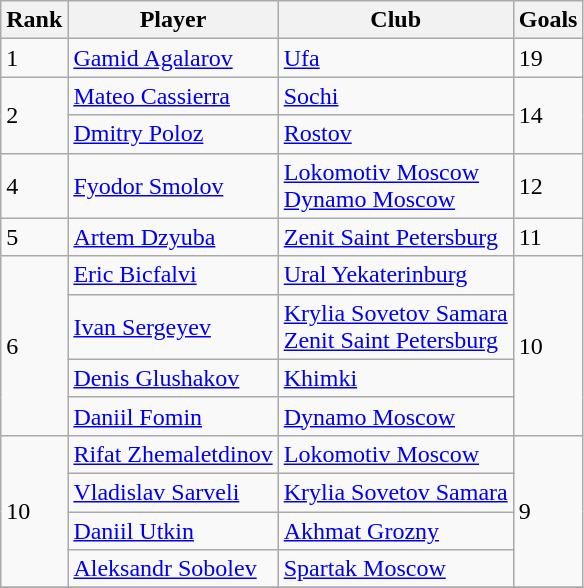<table class="wikitable style="text-align: center">
<tr>
<th>Rank</th>
<th>Player</th>
<th>Club</th>
<th>Goals</th>
</tr>
<tr>
<td>1</td>
<td style="text-align: left;"> <a href='#'>Gamid Agalarov</a></td>
<td style="text-align: left;"><a href='#'>Ufa</a></td>
<td>19</td>
</tr>
<tr>
<td rowspan="2">2</td>
<td style="text-align: left;"> <a href='#'>Mateo Cassierra</a></td>
<td style="text-align: left;"><a href='#'>Sochi</a></td>
<td rowspan="2">14</td>
</tr>
<tr>
<td style="text-align: left;"> <a href='#'>Dmitry Poloz</a></td>
<td style="text-align: left;"><a href='#'>Rostov</a></td>
</tr>
<tr>
<td>4</td>
<td style="text-align: left;"> <a href='#'>Fyodor Smolov</a></td>
<td style="text-align: left;"><a href='#'>Lokomotiv Moscow</a> <br> <a href='#'>Dynamo Moscow</a></td>
<td>12</td>
</tr>
<tr>
<td>5</td>
<td style="text-align: left;"> <a href='#'>Artem Dzyuba</a></td>
<td style="text-align: left;"><a href='#'>Zenit Saint Petersburg</a></td>
<td>11</td>
</tr>
<tr>
<td rowspan="4">6</td>
<td style="text-align: left;"> <a href='#'>Eric Bicfalvi</a></td>
<td style="text-align: left;"><a href='#'>Ural Yekaterinburg</a></td>
<td rowspan="4">10</td>
</tr>
<tr>
<td style="text-align: left;"> <a href='#'>Ivan Sergeyev</a></td>
<td style="text-align: left;"><a href='#'>Krylia Sovetov Samara</a><br><a href='#'>Zenit Saint Petersburg</a></td>
</tr>
<tr>
<td style="text-align: left;"> <a href='#'>Denis Glushakov</a></td>
<td style="text-align: left;"><a href='#'>Khimki</a></td>
</tr>
<tr>
<td style="text-align: left;"> <a href='#'>Daniil Fomin</a></td>
<td style="text-align: left;"><a href='#'>Dynamo Moscow</a></td>
</tr>
<tr>
<td rowspan="4">10</td>
<td style="text-align: left;"> <a href='#'>Rifat Zhemaletdinov</a></td>
<td style="text-align: left;"><a href='#'>Lokomotiv Moscow</a></td>
<td rowspan="4">9</td>
</tr>
<tr>
<td style="text-align: left;"> <a href='#'>Vladislav Sarveli</a></td>
<td style="text-align: left;"><a href='#'>Krylia Sovetov Samara</a></td>
</tr>
<tr>
<td style="text-align: left;"> <a href='#'>Daniil Utkin</a></td>
<td style="text-align: left;"><a href='#'>Akhmat Grozny</a></td>
</tr>
<tr>
<td style="text-align: left;"> <a href='#'>Aleksandr Sobolev</a></td>
<td style="text-align: left;"><a href='#'>Spartak Moscow</a></td>
</tr>
<tr>
</tr>
</table>
